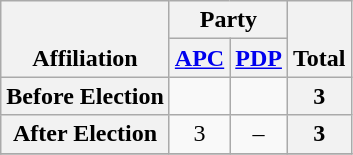<table class=wikitable style="text-align:center">
<tr style="vertical-align:bottom;">
<th rowspan=2>Affiliation</th>
<th colspan=2>Party</th>
<th rowspan=2>Total</th>
</tr>
<tr>
<th><a href='#'>APC</a></th>
<th><a href='#'>PDP</a></th>
</tr>
<tr>
<th>Before Election</th>
<td></td>
<td></td>
<th>3</th>
</tr>
<tr>
<th>After Election</th>
<td>3</td>
<td>–</td>
<th>3</th>
</tr>
<tr>
</tr>
</table>
